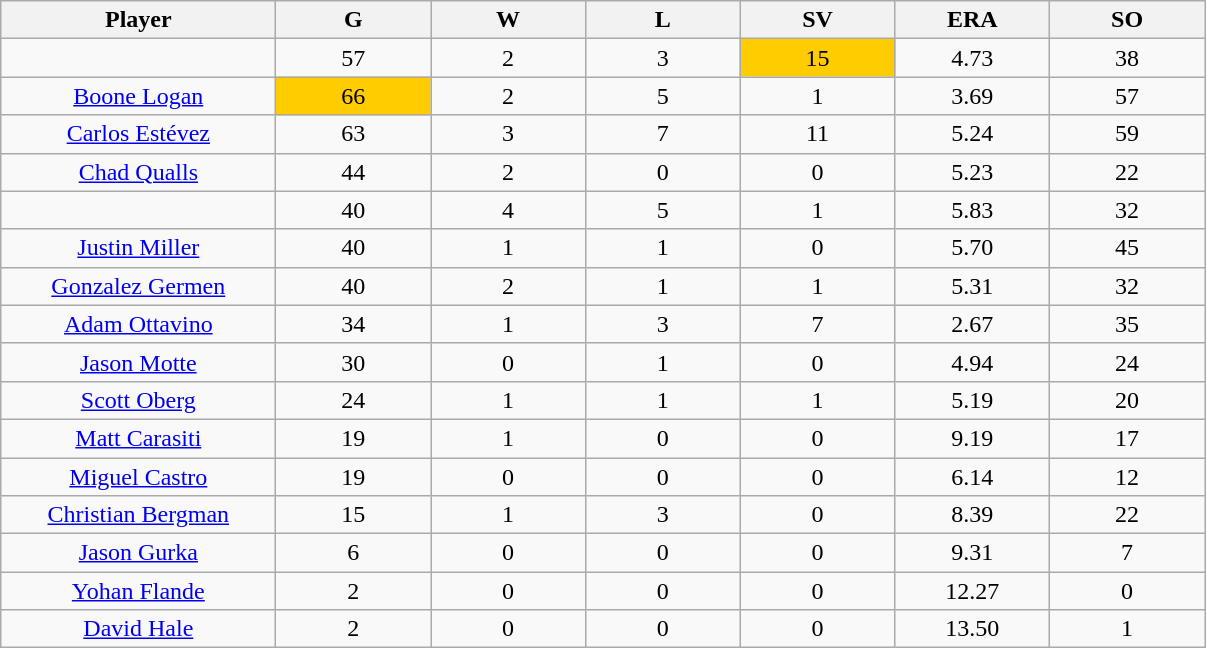<table class="wikitable sortable">
<tr>
<th bgcolor="#DDDDFF" width="16%">Player</th>
<th bgcolor="#DDDDFF" width="9%">G</th>
<th bgcolor="#DDDDFF" width="9%">W</th>
<th bgcolor="#DDDDFF" width="9%">L</th>
<th bgcolor="#DDDDFF" width="9%">SV</th>
<th bgcolor="#DDDDFF" width="9%">ERA</th>
<th bgcolor="#DDDDFF" width="9%">SO</th>
</tr>
<tr align="center">
<td></td>
<td>57</td>
<td>2</td>
<td>3</td>
<td bgcolor="#FFCC00">15</td>
<td>4.73</td>
<td>38</td>
</tr>
<tr align=center>
<td><a href='#'>Boone Logan</a></td>
<td bgcolor="#ffcc00">66</td>
<td>2</td>
<td>5</td>
<td>1</td>
<td>3.69</td>
<td>57</td>
</tr>
<tr align=center>
<td><a href='#'>Carlos Estévez</a></td>
<td>63</td>
<td>3</td>
<td>7</td>
<td>11</td>
<td>5.24</td>
<td>59</td>
</tr>
<tr align=center>
<td><a href='#'>Chad Qualls</a></td>
<td>44</td>
<td>2</td>
<td>0</td>
<td>0</td>
<td>5.23</td>
<td>22</td>
</tr>
<tr align=center>
<td></td>
<td>40</td>
<td>4</td>
<td>5</td>
<td>1</td>
<td>5.83</td>
<td>32</td>
</tr>
<tr align="center">
<td><a href='#'>Justin Miller</a></td>
<td>40</td>
<td>1</td>
<td>1</td>
<td>0</td>
<td>5.70</td>
<td>45</td>
</tr>
<tr align=center>
<td><a href='#'>Gonzalez Germen</a></td>
<td>40</td>
<td>2</td>
<td>1</td>
<td>1</td>
<td>5.31</td>
<td>32</td>
</tr>
<tr align=center>
<td><a href='#'>Adam Ottavino</a></td>
<td>34</td>
<td>1</td>
<td>3</td>
<td>7</td>
<td>2.67</td>
<td>35</td>
</tr>
<tr align=center>
<td><a href='#'>Jason Motte</a></td>
<td>30</td>
<td>0</td>
<td>1</td>
<td>0</td>
<td>4.94</td>
<td>24</td>
</tr>
<tr align=center>
<td><a href='#'>Scott Oberg</a></td>
<td>24</td>
<td>1</td>
<td>1</td>
<td>1</td>
<td>5.19</td>
<td>20</td>
</tr>
<tr align=center>
<td><a href='#'>Matt Carasiti</a></td>
<td>19</td>
<td>1</td>
<td>0</td>
<td>0</td>
<td>9.19</td>
<td>17</td>
</tr>
<tr align=center>
<td><a href='#'>Miguel Castro</a></td>
<td>19</td>
<td>0</td>
<td>0</td>
<td>0</td>
<td>6.14</td>
<td>12</td>
</tr>
<tr align=center>
<td><a href='#'>Christian Bergman</a></td>
<td>15</td>
<td>1</td>
<td>3</td>
<td>0</td>
<td>8.39</td>
<td>22</td>
</tr>
<tr align=center>
<td><a href='#'>Jason Gurka</a></td>
<td>6</td>
<td>0</td>
<td>0</td>
<td>0</td>
<td>9.31</td>
<td>7</td>
</tr>
<tr align=center>
<td><a href='#'>Yohan Flande</a></td>
<td>2</td>
<td>0</td>
<td>0</td>
<td>0</td>
<td>12.27</td>
<td>0</td>
</tr>
<tr align=center>
<td><a href='#'>David Hale</a></td>
<td>2</td>
<td>0</td>
<td>0</td>
<td>0</td>
<td>13.50</td>
<td>1</td>
</tr>
</table>
